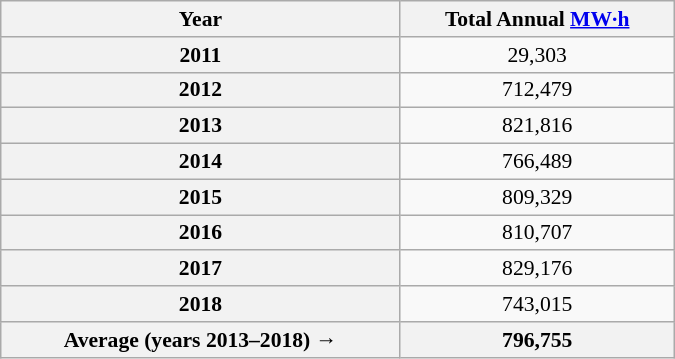<table class=wikitable float=left style="text-align:center; font-size:0.9em; width:450px;">
<tr>
<th>Year</th>
<th>Total Annual <a href='#'>MW·h</a></th>
</tr>
<tr>
<th>2011</th>
<td>29,303</td>
</tr>
<tr>
<th>2012</th>
<td>712,479</td>
</tr>
<tr>
<th>2013</th>
<td>821,816</td>
</tr>
<tr>
<th>2014</th>
<td>766,489</td>
</tr>
<tr>
<th>2015</th>
<td>809,329</td>
</tr>
<tr>
<th>2016</th>
<td>810,707</td>
</tr>
<tr>
<th>2017</th>
<td>829,176</td>
</tr>
<tr>
<th>2018</th>
<td>743,015</td>
</tr>
<tr>
<th>Average (years 2013–2018) →</th>
<th>796,755</th>
</tr>
</table>
